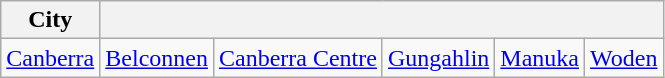<table class="wikitable">
<tr>
<th>City</th>
<th colspan="5"></th>
</tr>
<tr>
<td><a href='#'>Canberra</a></td>
<td><a href='#'>Belconnen</a></td>
<td><a href='#'>Canberra Centre</a></td>
<td><a href='#'>Gungahlin</a></td>
<td><a href='#'>Manuka</a></td>
<td><a href='#'>Woden</a></td>
</tr>
</table>
